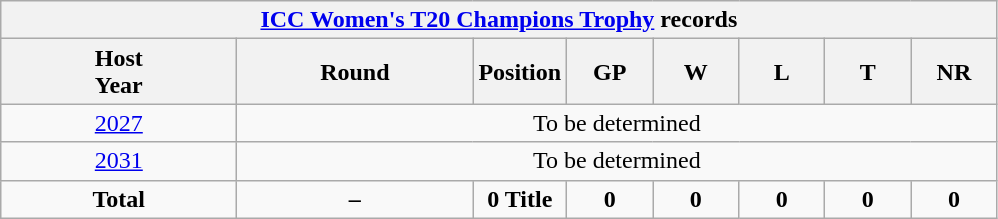<table class="wikitable" style="text-align: center; width=900px;">
<tr>
<th colspan=9><a href='#'>ICC Women's T20 Champions Trophy</a> records</th>
</tr>
<tr>
<th width=150>Host<br>Year</th>
<th width=150>Round</th>
<th width=50>Position</th>
<th width=50>GP</th>
<th width=50>W</th>
<th width=50>L</th>
<th width=50>T</th>
<th width=50>NR</th>
</tr>
<tr>
<td> <a href='#'>2027</a></td>
<td colspan=8>To be determined</td>
</tr>
<tr>
<td> <a href='#'>2031</a></td>
<td colspan=8>To be determined</td>
</tr>
<tr>
<td><strong>Total</strong></td>
<td><strong>–</strong></td>
<td><strong>0 Title</strong></td>
<td><strong>0</strong></td>
<td><strong>0</strong></td>
<td><strong>0</strong></td>
<td><strong>0</strong></td>
<td><strong>0</strong></td>
</tr>
</table>
